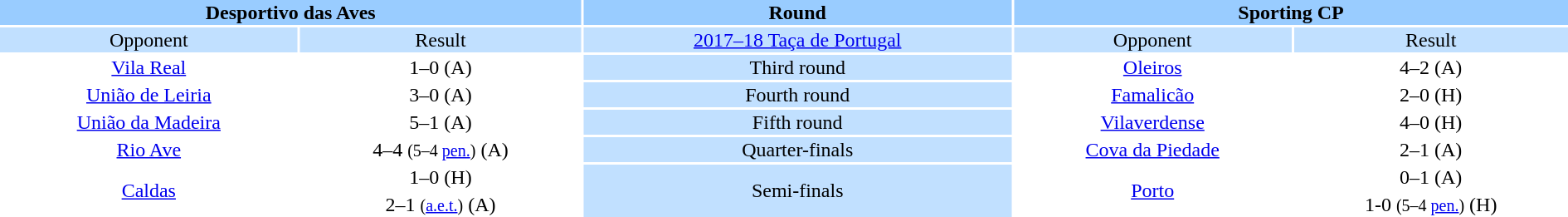<table style="width:100%; text-align:center;">
<tr style="vertical-align:top; background:#9cf;">
<th colspan=2 style="width:1*">Desportivo das Aves</th>
<th><strong>Round</strong></th>
<th colspan=2 style="width:1*">Sporting CP</th>
</tr>
<tr style="vertical-align:top; background:#c1e0ff;">
<td>Opponent</td>
<td>Result</td>
<td><a href='#'>2017–18 Taça de Portugal</a></td>
<td>Opponent</td>
<td>Result</td>
</tr>
<tr>
<td><a href='#'>Vila Real</a></td>
<td>1–0 (A)</td>
<td style="background:#c1e0ff;">Third round</td>
<td><a href='#'>Oleiros</a></td>
<td>4–2 (A)</td>
</tr>
<tr>
<td><a href='#'>União de Leiria</a></td>
<td>3–0 (A)</td>
<td style="background:#c1e0ff;">Fourth round</td>
<td><a href='#'>Famalicão</a></td>
<td>2–0 (H)</td>
</tr>
<tr>
<td><a href='#'>União da Madeira</a></td>
<td>5–1 (A)</td>
<td style="background:#c1e0ff;">Fifth round</td>
<td><a href='#'>Vilaverdense</a></td>
<td>4–0 (H)</td>
</tr>
<tr>
<td><a href='#'>Rio Ave</a></td>
<td>4–4 <small>(5–4 <a href='#'>pen.</a>)</small> (A)</td>
<td style="background:#c1e0ff;">Quarter-finals</td>
<td><a href='#'>Cova da Piedade</a></td>
<td>2–1 (A)</td>
</tr>
<tr>
<td rowspan="2"><a href='#'>Caldas</a></td>
<td>1–0 (H)</td>
<td rowspan="2" style="background:#c1e0ff;">Semi-finals</td>
<td rowspan="2"><a href='#'>Porto</a></td>
<td>0–1 (A)</td>
</tr>
<tr>
<td>2–1 <small>(<a href='#'>a.e.t.</a>)</small> (A)</td>
<td>1-0 <small>(5–4 <a href='#'>pen.</a>)</small> (H)</td>
</tr>
</table>
